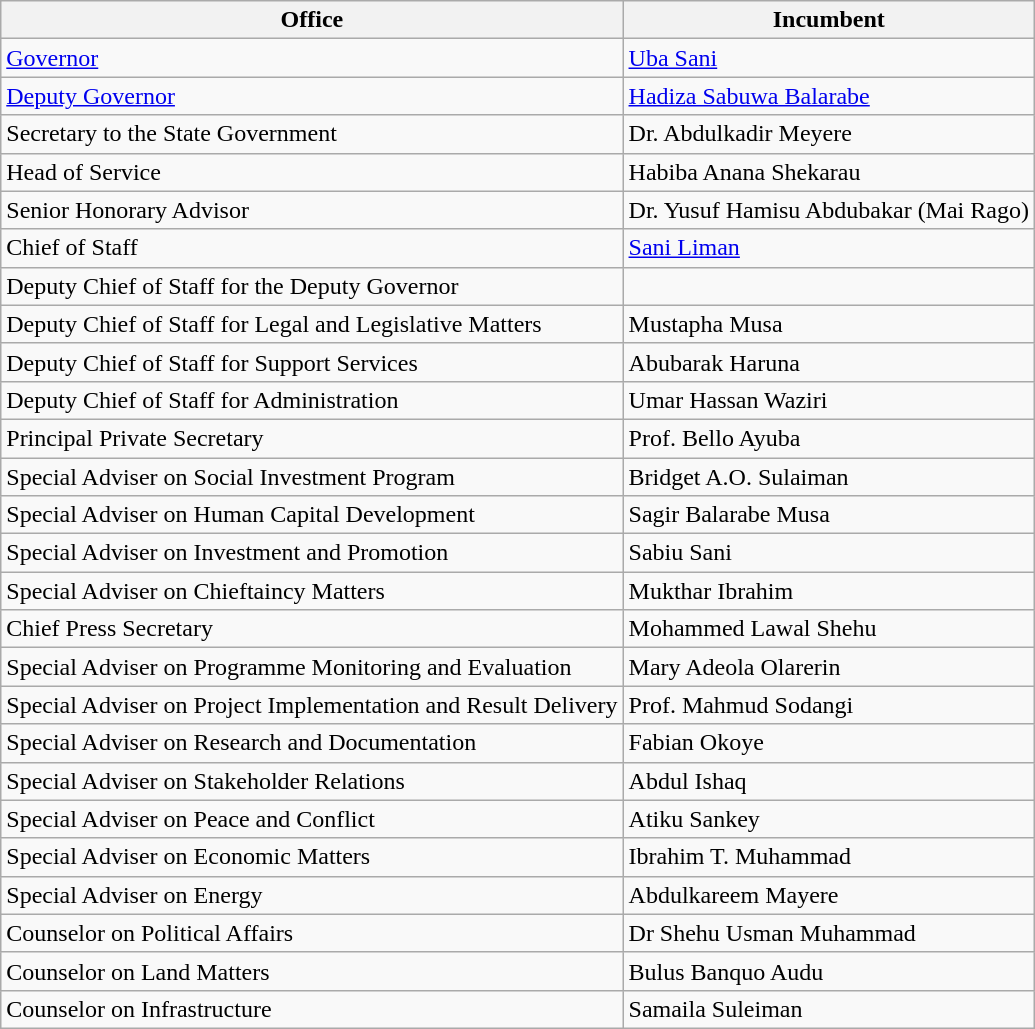<table class="wikitable">
<tr>
<th>Office</th>
<th>Incumbent</th>
</tr>
<tr>
<td><a href='#'>Governor</a></td>
<td><a href='#'>Uba Sani</a></td>
</tr>
<tr>
<td><a href='#'>Deputy Governor</a></td>
<td><a href='#'>Hadiza Sabuwa Balarabe</a></td>
</tr>
<tr>
<td>Secretary to the State Government</td>
<td>Dr. Abdulkadir Meyere</td>
</tr>
<tr>
<td>Head of Service</td>
<td>Habiba Anana Shekarau</td>
</tr>
<tr>
<td>Senior Honorary Advisor</td>
<td>Dr. Yusuf Hamisu Abdubakar (Mai Rago)</td>
</tr>
<tr>
<td>Chief of Staff</td>
<td><a href='#'>Sani Liman</a></td>
</tr>
<tr>
<td>Deputy Chief of Staff for the Deputy Governor</td>
<td></td>
</tr>
<tr>
<td>Deputy Chief of Staff for Legal and Legislative Matters</td>
<td>Mustapha Musa</td>
</tr>
<tr>
<td>Deputy Chief of Staff for Support Services</td>
<td>Abubarak Haruna</td>
</tr>
<tr>
<td>Deputy Chief of Staff for Administration</td>
<td>Umar Hassan Waziri</td>
</tr>
<tr>
<td>Principal Private Secretary</td>
<td>Prof. Bello Ayuba</td>
</tr>
<tr>
<td>Special Adviser on Social Investment Program</td>
<td>Bridget A.O. Sulaiman</td>
</tr>
<tr>
<td>Special Adviser on Human Capital Development</td>
<td>Sagir Balarabe Musa</td>
</tr>
<tr>
<td>Special Adviser on Investment and Promotion</td>
<td>Sabiu Sani</td>
</tr>
<tr>
<td>Special Adviser on Chieftaincy Matters</td>
<td>Mukthar Ibrahim</td>
</tr>
<tr>
<td>Chief Press Secretary</td>
<td>Mohammed Lawal Shehu</td>
</tr>
<tr>
<td>Special Adviser on Programme Monitoring and Evaluation</td>
<td>Mary Adeola Olarerin</td>
</tr>
<tr>
<td>Special Adviser on Project Implementation and Result Delivery</td>
<td>Prof. Mahmud Sodangi</td>
</tr>
<tr>
<td>Special Adviser on Research and Documentation</td>
<td>Fabian Okoye</td>
</tr>
<tr>
<td>Special Adviser on Stakeholder Relations</td>
<td>Abdul Ishaq</td>
</tr>
<tr>
<td>Special Adviser on Peace and Conflict</td>
<td>Atiku Sankey</td>
</tr>
<tr>
<td>Special Adviser on Economic Matters</td>
<td>Ibrahim T. Muhammad</td>
</tr>
<tr>
<td>Special Adviser on Energy</td>
<td>Abdulkareem Mayere</td>
</tr>
<tr>
<td>Counselor on Political Affairs</td>
<td>Dr Shehu Usman Muhammad</td>
</tr>
<tr>
<td>Counselor on Land Matters</td>
<td>Bulus Banquo Audu</td>
</tr>
<tr>
<td>Counselor on Infrastructure</td>
<td>Samaila Suleiman</td>
</tr>
</table>
